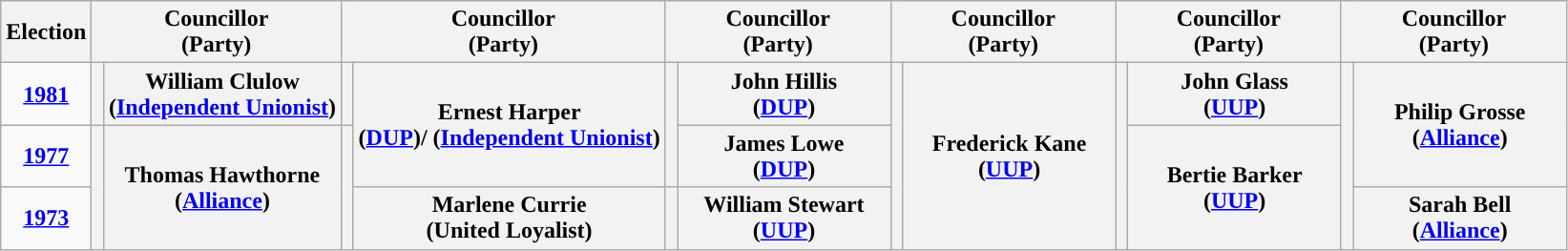<table class="wikitable" style="text-align:center">
<tr>
<th scope="col" width="50">Election</th>
<th scope="col" width="150" colspan = "2">Councillor<br> (Party)</th>
<th scope="col" width="150" colspan = "2">Councillor<br> (Party)</th>
<th scope="col" width="150" colspan = "2">Councillor<br> (Party)</th>
<th scope="col" width="150" colspan = "2">Councillor<br> (Party)</th>
<th scope="col" width="150" colspan = "2">Councillor<br> (Party)</th>
<th scope="col" width="150" colspan = "2">Councillor<br> (Party)</th>
</tr>
<tr>
<td><strong><a href='#'>1981</a></strong></td>
<th rowspan="1" width="1" style="background-color: "></th>
<th rowspan = "1">William Clulow <br> (<a href='#'>Independent Unionist</a>)</th>
<th rowspan="1" width="1" style="background-color: "></th>
<th rowspan = "2">Ernest Harper <br> (<a href='#'>DUP</a>)/ (<a href='#'>Independent Unionist</a>)</th>
<th rowspan="2" width="1" style="background-color: "></th>
<th rowspan = "1">John Hillis <br> (<a href='#'>DUP</a>)</th>
<th rowspan="3" width="1" style="background-color: "></th>
<th rowspan = "3">Frederick Kane <br> (<a href='#'>UUP</a>)</th>
<th rowspan="3" width="1" style="background-color: "></th>
<th rowspan = "1">John Glass <br> (<a href='#'>UUP</a>)</th>
<th rowspan="3" width="1" style="background-color: "></th>
<th rowspan = "2">Philip Grosse <br> (<a href='#'>Alliance</a>)</th>
</tr>
<tr>
<td><strong><a href='#'>1977</a></strong></td>
<th rowspan="2" width="1" style="background-color: "></th>
<th rowspan = "2">Thomas Hawthorne <br> (<a href='#'>Alliance</a>)</th>
<th rowspan="2" width="1" style="background-color: "></th>
<th rowspan = "1">James Lowe <br> (<a href='#'>DUP</a>)</th>
<th rowspan = "2">Bertie Barker <br> (<a href='#'>UUP</a>)</th>
</tr>
<tr>
<td><strong><a href='#'>1973</a></strong></td>
<th rowspan = "1">Marlene Currie <br> (United Loyalist)</th>
<th rowspan="1" width="1" style="background-color: "></th>
<th rowspan = "1">William Stewart <br> (<a href='#'>UUP</a>)</th>
<th rowspan = "1">Sarah Bell <br> (<a href='#'>Alliance</a>)</th>
</tr>
</table>
